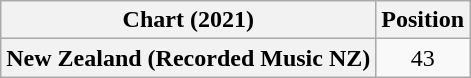<table class="wikitable plainrowheaders" style="text-align:center">
<tr>
<th scope="col">Chart (2021)</th>
<th scope="col">Position</th>
</tr>
<tr>
<th scope="row">New Zealand (Recorded Music NZ)</th>
<td>43</td>
</tr>
</table>
